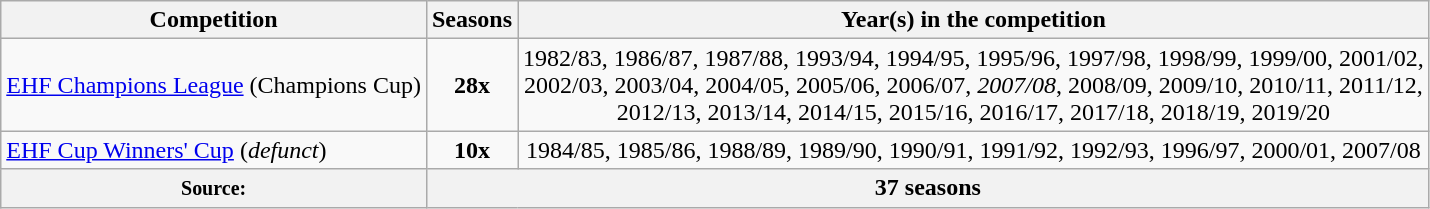<table class="wikitable" style="text-align: center">
<tr>
<th>Competition</th>
<th>Seasons</th>
<th>Year(s) in the competition</th>
</tr>
<tr>
<td align=left><a href='#'>EHF Champions League</a> (Champions Cup)</td>
<td><strong>28x</strong></td>
<td>1982/83, 1986/87, 1987/88, 1993/94, 1994/95, 1995/96, 1997/98, 1998/99, 1999/00, 2001/02,<br>2002/03, 2003/04, 2004/05, 2005/06, 2006/07, <em>2007/08</em>, 2008/09, 2009/10, 2010/11, 2011/12,<br>2012/13, 2013/14, 2014/15, 2015/16, 2016/17, 2017/18, 2018/19, 2019/20</td>
</tr>
<tr>
<td align=left><a href='#'>EHF Cup Winners' Cup</a> (<em>defunct</em>)</td>
<td><strong>10x</strong></td>
<td>1984/85, 1985/86, 1988/89, 1989/90, 1990/91, 1991/92, 1992/93, 1996/97, 2000/01, 2007/08</td>
</tr>
<tr>
<th><small>Source: </small></th>
<th colspan="2">37 seasons </th>
</tr>
</table>
